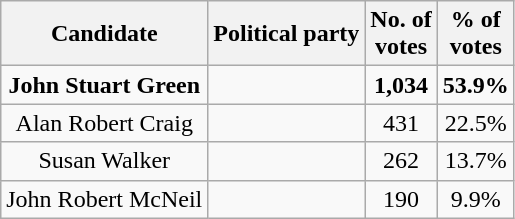<table class="wikitable sortable" style="text-align: center">
<tr>
<th>Candidate</th>
<th><strong>Political party</strong></th>
<th><strong>No. of<br>votes</strong></th>
<th><strong>% of<br>votes</strong></th>
</tr>
<tr>
<td><strong>John Stuart Green</strong></td>
<td><strong></strong></td>
<td><strong>1,034</strong></td>
<td><strong>53.9%</strong></td>
</tr>
<tr>
<td>Alan Robert Craig</td>
<td></td>
<td>431</td>
<td>22.5%</td>
</tr>
<tr>
<td>Susan Walker</td>
<td></td>
<td>262</td>
<td>13.7%</td>
</tr>
<tr>
<td>John Robert McNeil</td>
<td></td>
<td>190</td>
<td>9.9%</td>
</tr>
</table>
